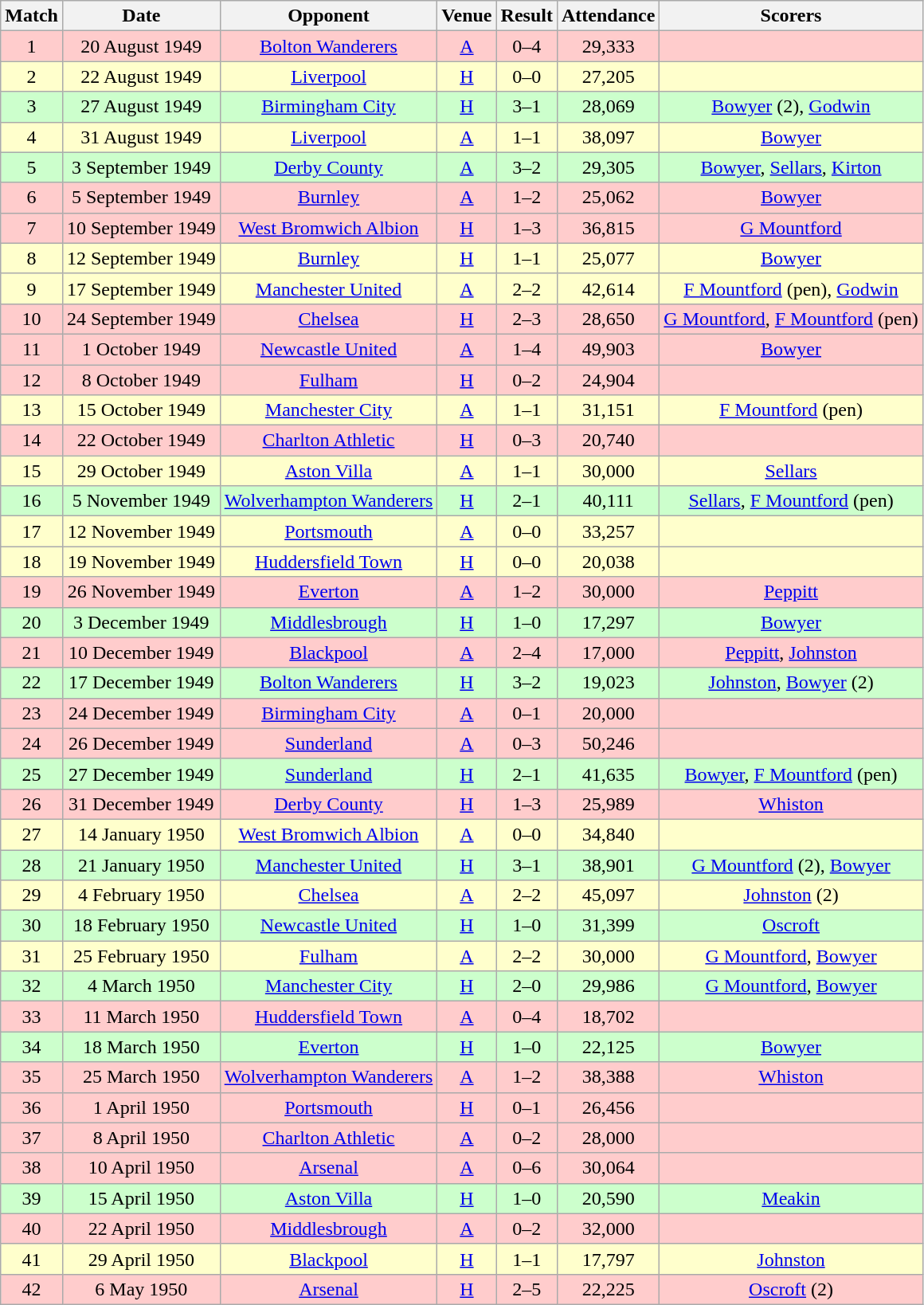<table class="wikitable" style="font-size:100%; text-align:center">
<tr>
<th>Match</th>
<th>Date</th>
<th>Opponent</th>
<th>Venue</th>
<th>Result</th>
<th>Attendance</th>
<th>Scorers</th>
</tr>
<tr style="background-color: #FFCCCC;">
<td>1</td>
<td>20 August 1949</td>
<td><a href='#'>Bolton Wanderers</a></td>
<td><a href='#'>A</a></td>
<td>0–4</td>
<td>29,333</td>
<td></td>
</tr>
<tr style="background-color: #FFFFCC;">
<td>2</td>
<td>22 August 1949</td>
<td><a href='#'>Liverpool</a></td>
<td><a href='#'>H</a></td>
<td>0–0</td>
<td>27,205</td>
<td></td>
</tr>
<tr style="background-color: #CCFFCC;">
<td>3</td>
<td>27 August 1949</td>
<td><a href='#'>Birmingham City</a></td>
<td><a href='#'>H</a></td>
<td>3–1</td>
<td>28,069</td>
<td><a href='#'>Bowyer</a> (2), <a href='#'>Godwin</a></td>
</tr>
<tr style="background-color: #FFFFCC;">
<td>4</td>
<td>31 August 1949</td>
<td><a href='#'>Liverpool</a></td>
<td><a href='#'>A</a></td>
<td>1–1</td>
<td>38,097</td>
<td><a href='#'>Bowyer</a></td>
</tr>
<tr style="background-color: #CCFFCC;">
<td>5</td>
<td>3 September 1949</td>
<td><a href='#'>Derby County</a></td>
<td><a href='#'>A</a></td>
<td>3–2</td>
<td>29,305</td>
<td><a href='#'>Bowyer</a>, <a href='#'>Sellars</a>, <a href='#'>Kirton</a></td>
</tr>
<tr style="background-color: #FFCCCC;">
<td>6</td>
<td>5 September 1949</td>
<td><a href='#'>Burnley</a></td>
<td><a href='#'>A</a></td>
<td>1–2</td>
<td>25,062</td>
<td><a href='#'>Bowyer</a></td>
</tr>
<tr style="background-color: #FFCCCC;">
<td>7</td>
<td>10 September 1949</td>
<td><a href='#'>West Bromwich Albion</a></td>
<td><a href='#'>H</a></td>
<td>1–3</td>
<td>36,815</td>
<td><a href='#'>G Mountford</a></td>
</tr>
<tr style="background-color: #FFFFCC;">
<td>8</td>
<td>12 September 1949</td>
<td><a href='#'>Burnley</a></td>
<td><a href='#'>H</a></td>
<td>1–1</td>
<td>25,077</td>
<td><a href='#'>Bowyer</a></td>
</tr>
<tr style="background-color: #FFFFCC;">
<td>9</td>
<td>17 September 1949</td>
<td><a href='#'>Manchester United</a></td>
<td><a href='#'>A</a></td>
<td>2–2</td>
<td>42,614</td>
<td><a href='#'>F Mountford</a> (pen), <a href='#'>Godwin</a></td>
</tr>
<tr style="background-color: #FFCCCC;">
<td>10</td>
<td>24 September 1949</td>
<td><a href='#'>Chelsea</a></td>
<td><a href='#'>H</a></td>
<td>2–3</td>
<td>28,650</td>
<td><a href='#'>G Mountford</a>, <a href='#'>F Mountford</a> (pen)</td>
</tr>
<tr style="background-color: #FFCCCC;">
<td>11</td>
<td>1 October 1949</td>
<td><a href='#'>Newcastle United</a></td>
<td><a href='#'>A</a></td>
<td>1–4</td>
<td>49,903</td>
<td><a href='#'>Bowyer</a></td>
</tr>
<tr style="background-color: #FFCCCC;">
<td>12</td>
<td>8 October 1949</td>
<td><a href='#'>Fulham</a></td>
<td><a href='#'>H</a></td>
<td>0–2</td>
<td>24,904</td>
<td></td>
</tr>
<tr style="background-color: #FFFFCC;">
<td>13</td>
<td>15 October 1949</td>
<td><a href='#'>Manchester City</a></td>
<td><a href='#'>A</a></td>
<td>1–1</td>
<td>31,151</td>
<td><a href='#'>F Mountford</a> (pen)</td>
</tr>
<tr style="background-color: #FFCCCC;">
<td>14</td>
<td>22 October 1949</td>
<td><a href='#'>Charlton Athletic</a></td>
<td><a href='#'>H</a></td>
<td>0–3</td>
<td>20,740</td>
<td></td>
</tr>
<tr style="background-color: #FFFFCC;">
<td>15</td>
<td>29 October 1949</td>
<td><a href='#'>Aston Villa</a></td>
<td><a href='#'>A</a></td>
<td>1–1</td>
<td>30,000</td>
<td><a href='#'>Sellars</a></td>
</tr>
<tr style="background-color: #CCFFCC;">
<td>16</td>
<td>5 November 1949</td>
<td><a href='#'>Wolverhampton Wanderers</a></td>
<td><a href='#'>H</a></td>
<td>2–1</td>
<td>40,111</td>
<td><a href='#'>Sellars</a>, <a href='#'>F Mountford</a> (pen)</td>
</tr>
<tr style="background-color: #FFFFCC;">
<td>17</td>
<td>12 November 1949</td>
<td><a href='#'>Portsmouth</a></td>
<td><a href='#'>A</a></td>
<td>0–0</td>
<td>33,257</td>
<td></td>
</tr>
<tr style="background-color: #FFFFCC;">
<td>18</td>
<td>19 November 1949</td>
<td><a href='#'>Huddersfield Town</a></td>
<td><a href='#'>H</a></td>
<td>0–0</td>
<td>20,038</td>
<td></td>
</tr>
<tr style="background-color: #FFCCCC;">
<td>19</td>
<td>26 November 1949</td>
<td><a href='#'>Everton</a></td>
<td><a href='#'>A</a></td>
<td>1–2</td>
<td>30,000</td>
<td><a href='#'>Peppitt</a></td>
</tr>
<tr style="background-color: #CCFFCC;">
<td>20</td>
<td>3 December 1949</td>
<td><a href='#'>Middlesbrough</a></td>
<td><a href='#'>H</a></td>
<td>1–0</td>
<td>17,297</td>
<td><a href='#'>Bowyer</a></td>
</tr>
<tr style="background-color: #FFCCCC;">
<td>21</td>
<td>10 December 1949</td>
<td><a href='#'>Blackpool</a></td>
<td><a href='#'>A</a></td>
<td>2–4</td>
<td>17,000</td>
<td><a href='#'>Peppitt</a>, <a href='#'>Johnston</a></td>
</tr>
<tr style="background-color: #CCFFCC;">
<td>22</td>
<td>17 December 1949</td>
<td><a href='#'>Bolton Wanderers</a></td>
<td><a href='#'>H</a></td>
<td>3–2</td>
<td>19,023</td>
<td><a href='#'>Johnston</a>, <a href='#'>Bowyer</a> (2)</td>
</tr>
<tr style="background-color: #FFCCCC;">
<td>23</td>
<td>24 December 1949</td>
<td><a href='#'>Birmingham City</a></td>
<td><a href='#'>A</a></td>
<td>0–1</td>
<td>20,000</td>
<td></td>
</tr>
<tr style="background-color: #FFCCCC;">
<td>24</td>
<td>26 December 1949</td>
<td><a href='#'>Sunderland</a></td>
<td><a href='#'>A</a></td>
<td>0–3</td>
<td>50,246</td>
<td></td>
</tr>
<tr style="background-color: #CCFFCC;">
<td>25</td>
<td>27 December 1949</td>
<td><a href='#'>Sunderland</a></td>
<td><a href='#'>H</a></td>
<td>2–1</td>
<td>41,635</td>
<td><a href='#'>Bowyer</a>, <a href='#'>F Mountford</a> (pen)</td>
</tr>
<tr style="background-color: #FFCCCC;">
<td>26</td>
<td>31 December 1949</td>
<td><a href='#'>Derby County</a></td>
<td><a href='#'>H</a></td>
<td>1–3</td>
<td>25,989</td>
<td><a href='#'>Whiston</a></td>
</tr>
<tr style="background-color: #FFFFCC;">
<td>27</td>
<td>14 January 1950</td>
<td><a href='#'>West Bromwich Albion</a></td>
<td><a href='#'>A</a></td>
<td>0–0</td>
<td>34,840</td>
<td></td>
</tr>
<tr style="background-color: #CCFFCC;">
<td>28</td>
<td>21 January 1950</td>
<td><a href='#'>Manchester United</a></td>
<td><a href='#'>H</a></td>
<td>3–1</td>
<td>38,901</td>
<td><a href='#'>G Mountford</a> (2), <a href='#'>Bowyer</a></td>
</tr>
<tr style="background-color: #FFFFCC;">
<td>29</td>
<td>4 February 1950</td>
<td><a href='#'>Chelsea</a></td>
<td><a href='#'>A</a></td>
<td>2–2</td>
<td>45,097</td>
<td><a href='#'>Johnston</a> (2)</td>
</tr>
<tr style="background-color: #CCFFCC;">
<td>30</td>
<td>18 February 1950</td>
<td><a href='#'>Newcastle United</a></td>
<td><a href='#'>H</a></td>
<td>1–0</td>
<td>31,399</td>
<td><a href='#'>Oscroft</a></td>
</tr>
<tr style="background-color: #FFFFCC;">
<td>31</td>
<td>25 February 1950</td>
<td><a href='#'>Fulham</a></td>
<td><a href='#'>A</a></td>
<td>2–2</td>
<td>30,000</td>
<td><a href='#'>G Mountford</a>, <a href='#'>Bowyer</a></td>
</tr>
<tr style="background-color: #CCFFCC;">
<td>32</td>
<td>4 March 1950</td>
<td><a href='#'>Manchester City</a></td>
<td><a href='#'>H</a></td>
<td>2–0</td>
<td>29,986</td>
<td><a href='#'>G Mountford</a>, <a href='#'>Bowyer</a></td>
</tr>
<tr style="background-color: #FFCCCC;">
<td>33</td>
<td>11 March 1950</td>
<td><a href='#'>Huddersfield Town</a></td>
<td><a href='#'>A</a></td>
<td>0–4</td>
<td>18,702</td>
<td></td>
</tr>
<tr style="background-color: #CCFFCC;">
<td>34</td>
<td>18 March 1950</td>
<td><a href='#'>Everton</a></td>
<td><a href='#'>H</a></td>
<td>1–0</td>
<td>22,125</td>
<td><a href='#'>Bowyer</a></td>
</tr>
<tr style="background-color: #FFCCCC;">
<td>35</td>
<td>25 March 1950</td>
<td><a href='#'>Wolverhampton Wanderers</a></td>
<td><a href='#'>A</a></td>
<td>1–2</td>
<td>38,388</td>
<td><a href='#'>Whiston</a></td>
</tr>
<tr style="background-color: #FFCCCC;">
<td>36</td>
<td>1 April 1950</td>
<td><a href='#'>Portsmouth</a></td>
<td><a href='#'>H</a></td>
<td>0–1</td>
<td>26,456</td>
<td></td>
</tr>
<tr style="background-color: #FFCCCC;">
<td>37</td>
<td>8 April 1950</td>
<td><a href='#'>Charlton Athletic</a></td>
<td><a href='#'>A</a></td>
<td>0–2</td>
<td>28,000</td>
<td></td>
</tr>
<tr style="background-color: #FFCCCC;">
<td>38</td>
<td>10 April 1950</td>
<td><a href='#'>Arsenal</a></td>
<td><a href='#'>A</a></td>
<td>0–6</td>
<td>30,064</td>
<td></td>
</tr>
<tr style="background-color: #CCFFCC;">
<td>39</td>
<td>15 April 1950</td>
<td><a href='#'>Aston Villa</a></td>
<td><a href='#'>H</a></td>
<td>1–0</td>
<td>20,590</td>
<td><a href='#'>Meakin</a></td>
</tr>
<tr style="background-color: #FFCCCC;">
<td>40</td>
<td>22 April 1950</td>
<td><a href='#'>Middlesbrough</a></td>
<td><a href='#'>A</a></td>
<td>0–2</td>
<td>32,000</td>
<td></td>
</tr>
<tr style="background-color: #FFFFCC;">
<td>41</td>
<td>29 April 1950</td>
<td><a href='#'>Blackpool</a></td>
<td><a href='#'>H</a></td>
<td>1–1</td>
<td>17,797</td>
<td><a href='#'>Johnston</a></td>
</tr>
<tr style="background-color: #FFCCCC;">
<td>42</td>
<td>6 May 1950</td>
<td><a href='#'>Arsenal</a></td>
<td><a href='#'>H</a></td>
<td>2–5</td>
<td>22,225</td>
<td><a href='#'>Oscroft</a> (2)</td>
</tr>
</table>
